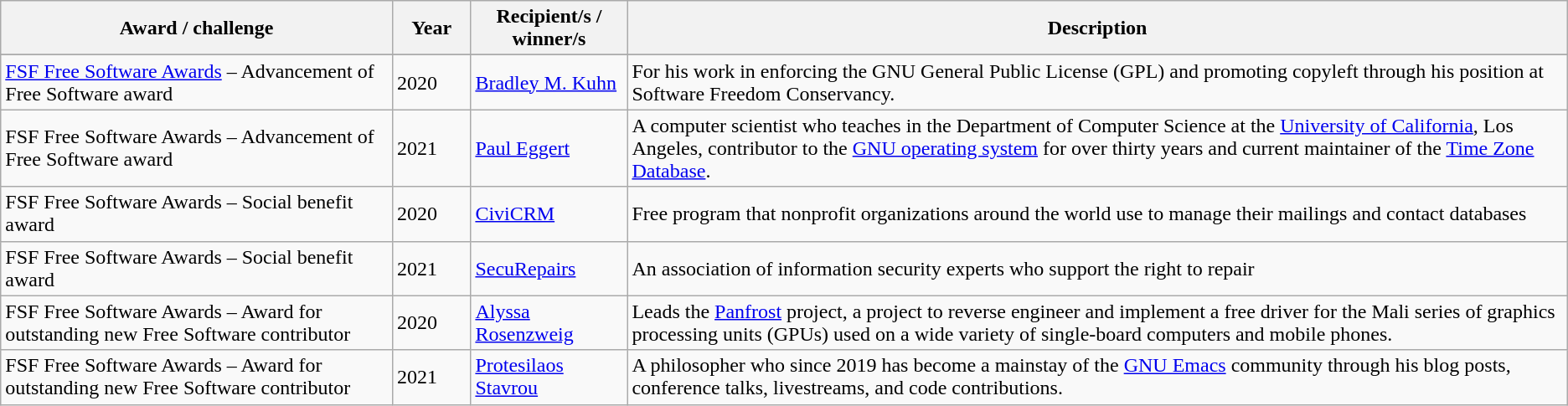<table class="sortable wikitable collapsible">
<tr>
<th scope="col" width="60" style="width:25%;">Award / challenge</th>
<th scope="col" width="30" style="width:5%;">Year</th>
<th scope="col" width="30" style="width:10%; class="unsortable">Recipient/s / winner/s</th>
<th scope="col" width="60" style="width:60%;min-width:450px;" class="unsortable">Description</th>
</tr>
<tr>
</tr>
<tr>
<td><a href='#'>FSF Free Software Awards</a> – Advancement of Free Software award</td>
<td>2020</td>
<td><a href='#'>Bradley M. Kuhn</a></td>
<td>For his work in enforcing the GNU General Public License (GPL) and promoting copyleft through his position at Software Freedom Conservancy.</td>
</tr>
<tr>
<td>FSF Free Software Awards – Advancement of Free Software award</td>
<td>2021</td>
<td><a href='#'>Paul Eggert</a></td>
<td>A computer scientist who teaches in the Department of Computer Science at the <a href='#'>University of California</a>, Los Angeles, contributor to the <a href='#'>GNU operating system</a> for over thirty years and current maintainer of the <a href='#'>Time Zone Database</a>.</td>
</tr>
<tr>
<td>FSF Free Software Awards – Social benefit award</td>
<td>2020</td>
<td><a href='#'>CiviCRM</a></td>
<td>Free program that nonprofit organizations around the world use to manage their mailings and contact databases</td>
</tr>
<tr>
<td>FSF Free Software Awards – Social benefit award</td>
<td>2021</td>
<td><a href='#'>SecuRepairs</a></td>
<td>An association of information security experts who support the right to repair</td>
</tr>
<tr>
<td>FSF Free Software Awards – Award for outstanding new Free Software contributor</td>
<td>2020</td>
<td><a href='#'>Alyssa Rosenzweig</a></td>
<td>Leads the <a href='#'>Panfrost</a> project, a project to reverse engineer and implement a free driver for the Mali series of graphics processing units (GPUs) used on a wide variety of single-board computers and mobile phones.</td>
</tr>
<tr>
<td>FSF Free Software Awards – Award for outstanding new Free Software contributor</td>
<td>2021</td>
<td><a href='#'>Protesilaos Stavrou</a></td>
<td>A philosopher who since 2019 has become a mainstay of the <a href='#'>GNU Emacs</a> community through his blog posts, conference talks, livestreams, and code contributions.</td>
</tr>
</table>
